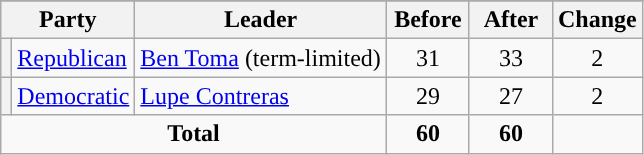<table class="wikitable" style="text-align:center;">
<tr>
</tr>
<tr>
<th colspan="2">Party</th>
<th>Leader</th>
<th style="width:3em">Before</th>
<th style="width:3em">After</th>
<th style="width:3em">Change</th>
</tr>
<tr>
<th style="background-color:"></th>
<td style="text-align:left;"><a href='#'>Republican</a></td>
<td style="text-align:left;"><a href='#'>Ben Toma</a> (term-limited)</td>
<td>31</td>
<td>33</td>
<td> 2</td>
</tr>
<tr>
<th style="background-color:"></th>
<td style="text-align:left;"><a href='#'>Democratic</a></td>
<td style="text-align:left;"><a href='#'>Lupe Contreras</a></td>
<td>29</td>
<td>27</td>
<td> 2</td>
</tr>
<tr>
<td colspan="3"><strong>Total</strong></td>
<td><strong>60</strong></td>
<td><strong>60</strong></td>
<td></td>
</tr>
</table>
